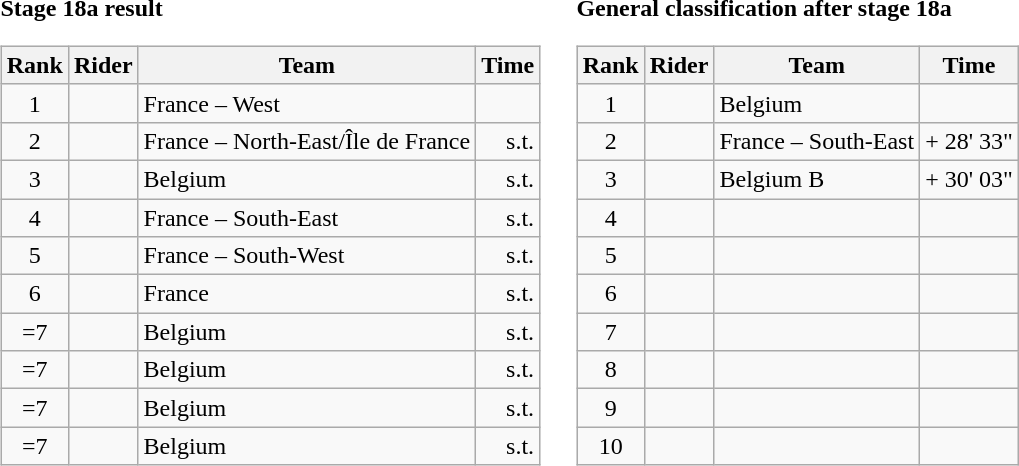<table>
<tr>
<td><strong>Stage 18a result</strong><br><table class="wikitable">
<tr>
<th scope="col">Rank</th>
<th scope="col">Rider</th>
<th scope="col">Team</th>
<th scope="col">Time</th>
</tr>
<tr>
<td style="text-align:center;">1</td>
<td></td>
<td>France – West</td>
<td style="text-align:right;"></td>
</tr>
<tr>
<td style="text-align:center;">2</td>
<td></td>
<td>France – North-East/Île de France</td>
<td style="text-align:right;">s.t.</td>
</tr>
<tr>
<td style="text-align:center;">3</td>
<td></td>
<td>Belgium</td>
<td style="text-align:right;">s.t.</td>
</tr>
<tr>
<td style="text-align:center;">4</td>
<td></td>
<td>France – South-East</td>
<td style="text-align:right;">s.t.</td>
</tr>
<tr>
<td style="text-align:center;">5</td>
<td></td>
<td>France – South-West</td>
<td style="text-align:right;">s.t.</td>
</tr>
<tr>
<td style="text-align:center;">6</td>
<td></td>
<td>France</td>
<td style="text-align:right;">s.t.</td>
</tr>
<tr>
<td style="text-align:center;">=7</td>
<td></td>
<td>Belgium</td>
<td style="text-align:right;">s.t.</td>
</tr>
<tr>
<td style="text-align:center;">=7</td>
<td></td>
<td>Belgium</td>
<td style="text-align:right;">s.t.</td>
</tr>
<tr>
<td style="text-align:center;">=7</td>
<td></td>
<td>Belgium</td>
<td style="text-align:right;">s.t.</td>
</tr>
<tr>
<td style="text-align:center;">=7</td>
<td></td>
<td>Belgium</td>
<td style="text-align:right;">s.t.</td>
</tr>
</table>
</td>
<td></td>
<td><strong>General classification after stage 18a</strong><br><table class="wikitable">
<tr>
<th scope="col">Rank</th>
<th scope="col">Rider</th>
<th scope="col">Team</th>
<th scope="col">Time</th>
</tr>
<tr>
<td style="text-align:center;">1</td>
<td></td>
<td>Belgium</td>
<td style="text-align:right;"></td>
</tr>
<tr>
<td style="text-align:center;">2</td>
<td></td>
<td>France – South-East</td>
<td style="text-align:right;">+ 28' 33"</td>
</tr>
<tr>
<td style="text-align:center;">3</td>
<td></td>
<td>Belgium B</td>
<td style="text-align:right;">+ 30' 03"</td>
</tr>
<tr>
<td style="text-align:center;">4</td>
<td></td>
<td></td>
<td></td>
</tr>
<tr>
<td style="text-align:center;">5</td>
<td></td>
<td></td>
<td></td>
</tr>
<tr>
<td style="text-align:center;">6</td>
<td></td>
<td></td>
<td></td>
</tr>
<tr>
<td style="text-align:center;">7</td>
<td></td>
<td></td>
<td></td>
</tr>
<tr>
<td style="text-align:center;">8</td>
<td></td>
<td></td>
<td></td>
</tr>
<tr>
<td style="text-align:center;">9</td>
<td></td>
<td></td>
<td></td>
</tr>
<tr>
<td style="text-align:center;">10</td>
<td></td>
<td></td>
<td></td>
</tr>
</table>
</td>
</tr>
</table>
